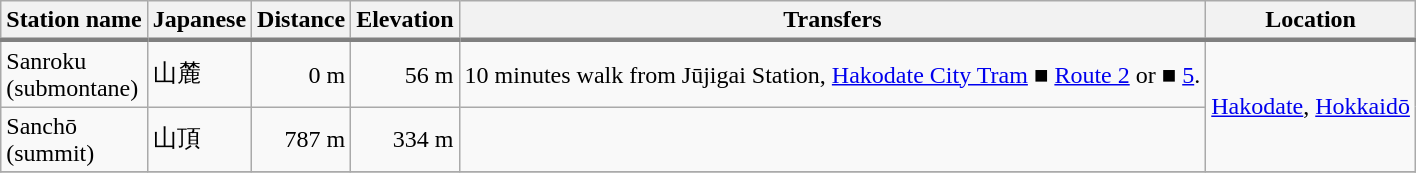<table class="wikitable">
<tr>
<th style="border-bottom:3px solid gray;">Station name</th>
<th ! style="border-bottom:3px solid gray;">Japanese</th>
<th ! style="border-bottom:3px solid gray;">Distance</th>
<th ! style="border-bottom:3px solid gray;">Elevation</th>
<th ! style="border-bottom:3px solid gray;">Transfers</th>
<th ! style="border-bottom:3px solid gray;">Location</th>
</tr>
<tr>
<td>Sanroku<br>(submontane)</td>
<td>山麓</td>
<td align=right>0 m</td>
<td align=right>56 m</td>
<td>10 minutes walk from Jūjigai Station, <a href='#'>Hakodate City Tram</a> <span>■</span> <a href='#'>Route 2</a> or <span>■</span> <a href='#'>5</a>.</td>
<td rowspan=2><a href='#'>Hakodate</a>, <a href='#'>Hokkaidō</a></td>
</tr>
<tr>
<td>Sanchō<br>(summit)</td>
<td>山頂</td>
<td align=right>787 m</td>
<td align=right>334 m</td>
<td></td>
</tr>
<tr>
</tr>
</table>
